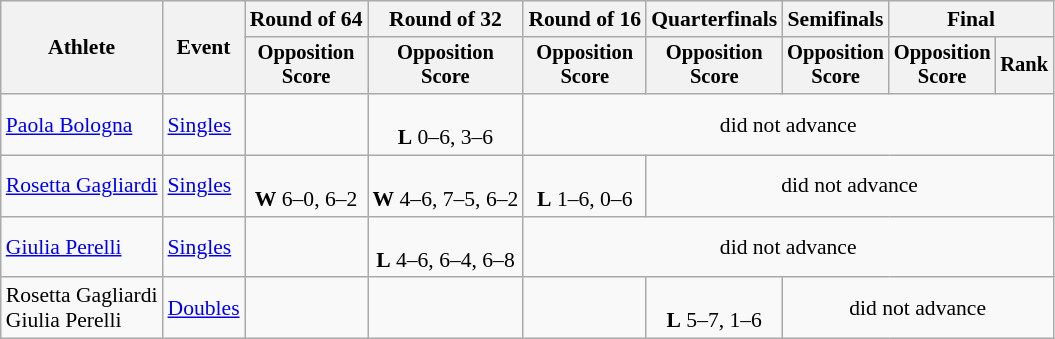<table class=wikitable style="font-size:90%">
<tr>
<th rowspan=2>Athlete</th>
<th rowspan=2>Event</th>
<th>Round of 64</th>
<th>Round of 32</th>
<th>Round of 16</th>
<th>Quarterfinals</th>
<th>Semifinals</th>
<th colspan=2>Final</th>
</tr>
<tr style="font-size:95%">
<th>Opposition<br>Score</th>
<th>Opposition<br>Score</th>
<th>Opposition<br>Score</th>
<th>Opposition<br>Score</th>
<th>Opposition<br>Score</th>
<th>Opposition<br>Score</th>
<th>Rank</th>
</tr>
<tr align=center>
<td align=left><a href='#'>Paola Bologna</a></td>
<td align=left><a href='#'>Singles</a></td>
<td></td>
<td><br> <strong>L</strong> 0–6, 3–6</td>
<td colspan=5>did not advance</td>
</tr>
<tr align=center>
<td align=left><a href='#'>Rosetta Gagliardi</a></td>
<td align=left><a href='#'>Singles</a></td>
<td><br> <strong>W</strong> 6–0, 6–2</td>
<td><br> <strong>W</strong> 4–6, 7–5, 6–2</td>
<td><br> <strong>L</strong> 1–6, 0–6</td>
<td colspan=4>did not advance</td>
</tr>
<tr align=center>
<td align=left><a href='#'>Giulia Perelli</a></td>
<td align=left><a href='#'>Singles</a></td>
<td></td>
<td><br> <strong>L</strong> 4–6, 6–4, 6–8</td>
<td colspan=5>did not advance</td>
</tr>
<tr align=center>
<td align=left>Rosetta Gagliardi <br> Giulia Perelli</td>
<td align=left><a href='#'>Doubles</a></td>
<td></td>
<td></td>
<td></td>
<td> <br> <strong>L</strong> 5–7, 1–6</td>
<td colspan=3>did not advance</td>
</tr>
</table>
